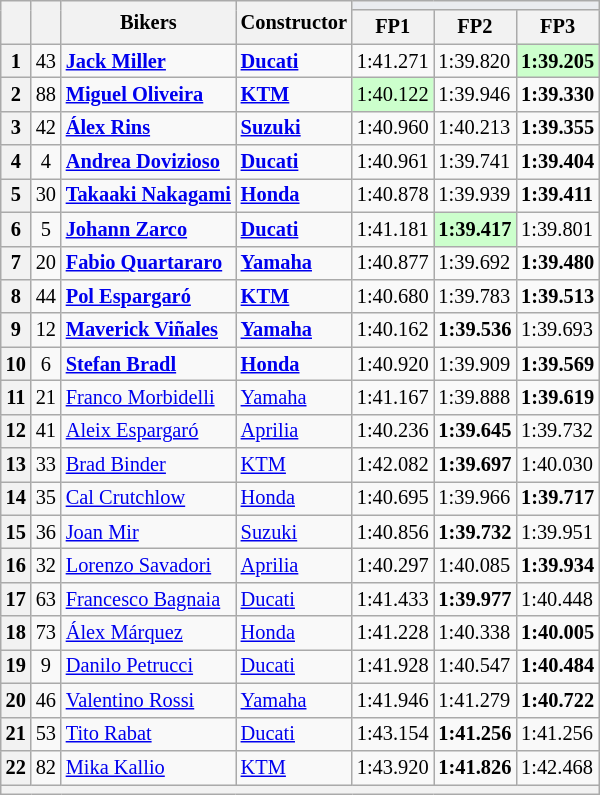<table class="wikitable sortable" style="font-size: 85%;">
<tr>
<th rowspan="2"></th>
<th rowspan="2"></th>
<th rowspan="2">Bikers</th>
<th rowspan="2">Constructor</th>
<th colspan="3" style="background:#eaecf0; text-align:center;"></th>
</tr>
<tr>
<th scope="col" data-sort-type=text>FP1</th>
<th scope="col" data-sort-type=text>FP2</th>
<th scope="col" data-sort-type=text>FP3</th>
</tr>
<tr>
<th scope="row">1</th>
<td align="center">43</td>
<td data-sort-value="mil"> <strong><a href='#'>Jack Miller</a></strong></td>
<td><strong><a href='#'>Ducati</a></strong></td>
<td>1:41.271</td>
<td>1:39.820</td>
<td style="background:#ccffcc;"><strong>1:39.205</strong></td>
</tr>
<tr>
<th scope="row">2</th>
<td align="center">88</td>
<td data-sort-value="oli"> <strong><a href='#'>Miguel Oliveira</a></strong></td>
<td><strong><a href='#'>KTM</a></strong></td>
<td style="background:#ccffcc;">1:40.122</td>
<td>1:39.946</td>
<td><strong>1:39.330</strong></td>
</tr>
<tr>
<th scope="row">3</th>
<td align="center">42</td>
<td data-sort-value="rin"> <strong><a href='#'>Álex Rins</a></strong></td>
<td><strong><a href='#'>Suzuki</a></strong></td>
<td>1:40.960</td>
<td>1:40.213</td>
<td><strong>1:39.355</strong></td>
</tr>
<tr>
<th scope="row">4</th>
<td align="center">4</td>
<td data-sort-value="dov"> <strong><a href='#'>Andrea Dovizioso</a></strong></td>
<td><strong><a href='#'>Ducati</a></strong></td>
<td>1:40.961</td>
<td>1:39.741</td>
<td><strong>1:39.404</strong></td>
</tr>
<tr>
<th scope="row">5</th>
<td align="center">30</td>
<td data-sort-value="nak"> <strong><a href='#'>Takaaki Nakagami</a></strong></td>
<td><strong><a href='#'>Honda</a></strong></td>
<td>1:40.878</td>
<td>1:39.939</td>
<td><strong>1:39.411</strong></td>
</tr>
<tr>
<th scope="row">6</th>
<td align="center">5</td>
<td data-sort-value="zar"> <strong><a href='#'>Johann Zarco</a></strong></td>
<td><strong><a href='#'>Ducati</a></strong></td>
<td>1:41.181</td>
<td style="background:#ccffcc;"><strong>1:39.417</strong></td>
<td>1:39.801</td>
</tr>
<tr>
<th scope="row">7</th>
<td align="center">20</td>
<td data-sort-value="qua"> <strong><a href='#'>Fabio Quartararo</a></strong></td>
<td><strong><a href='#'>Yamaha</a></strong></td>
<td>1:40.877</td>
<td>1:39.692</td>
<td><strong>1:39.480</strong></td>
</tr>
<tr>
<th scope="row">8</th>
<td align="center">44</td>
<td data-sort-value="esp"> <strong><a href='#'>Pol Espargaró</a></strong></td>
<td><strong><a href='#'>KTM</a></strong></td>
<td>1:40.680</td>
<td>1:39.783</td>
<td><strong>1:39.513</strong></td>
</tr>
<tr>
<th scope="row">9</th>
<td align="center">12</td>
<td data-sort-value="viñ"> <strong><a href='#'>Maverick Viñales</a></strong></td>
<td><strong><a href='#'>Yamaha</a></strong></td>
<td>1:40.162</td>
<td><strong>1:39.536</strong></td>
<td>1:39.693</td>
</tr>
<tr>
<th scope="row">10</th>
<td align="center">6</td>
<td data-sort-value="bra"> <strong><a href='#'>Stefan Bradl</a></strong></td>
<td><strong><a href='#'>Honda</a></strong></td>
<td>1:40.920</td>
<td>1:39.909</td>
<td><strong>1:39.569</strong></td>
</tr>
<tr>
<th scope="row">11</th>
<td align="center">21</td>
<td data-sort-value="mor"> <a href='#'>Franco Morbidelli</a></td>
<td><a href='#'>Yamaha</a></td>
<td>1:41.167</td>
<td>1:39.888</td>
<td><strong>1:39.619</strong></td>
</tr>
<tr>
<th scope="row">12</th>
<td align="center">41</td>
<td data-sort-value="esp"> <a href='#'>Aleix Espargaró</a></td>
<td><a href='#'>Aprilia</a></td>
<td>1:40.236</td>
<td><strong>1:39.645</strong></td>
<td>1:39.732</td>
</tr>
<tr>
<th scope="row">13</th>
<td align="center">33</td>
<td data-sort-value="bin"> <a href='#'>Brad Binder</a></td>
<td><a href='#'>KTM</a></td>
<td>1:42.082</td>
<td><strong>1:39.697</strong></td>
<td>1:40.030</td>
</tr>
<tr>
<th scope="row">14</th>
<td align="center">35</td>
<td data-sort-value="cru"> <a href='#'>Cal Crutchlow</a></td>
<td><a href='#'>Honda</a></td>
<td>1:40.695</td>
<td>1:39.966</td>
<td><strong>1:39.717</strong></td>
</tr>
<tr>
<th scope="row">15</th>
<td align="center">36</td>
<td data-sort-value="mir"> <a href='#'>Joan Mir</a></td>
<td><a href='#'>Suzuki</a></td>
<td>1:40.856</td>
<td><strong>1:39.732</strong></td>
<td>1:39.951</td>
</tr>
<tr>
<th scope="row">16</th>
<td align="center">32</td>
<td data-sort-value="sav"> <a href='#'>Lorenzo Savadori</a></td>
<td><a href='#'>Aprilia</a></td>
<td>1:40.297</td>
<td>1:40.085</td>
<td><strong>1:39.934</strong></td>
</tr>
<tr>
<th scope="row">17</th>
<td align="center">63</td>
<td data-sort-value="bag"> <a href='#'>Francesco Bagnaia</a></td>
<td><a href='#'>Ducati</a></td>
<td>1:41.433</td>
<td><strong>1:39.977</strong></td>
<td>1:40.448</td>
</tr>
<tr>
<th scope="row">18</th>
<td align="center">73</td>
<td data-sort-value="már"> <a href='#'>Álex Márquez</a></td>
<td><a href='#'>Honda</a></td>
<td>1:41.228</td>
<td>1:40.338</td>
<td><strong>1:40.005</strong></td>
</tr>
<tr>
<th scope="row">19</th>
<td align="center">9</td>
<td data-sort-value="pet"> <a href='#'>Danilo Petrucci</a></td>
<td><a href='#'>Ducati</a></td>
<td>1:41.928</td>
<td>1:40.547</td>
<td><strong>1:40.484</strong></td>
</tr>
<tr>
<th scope="row">20</th>
<td align="center">46</td>
<td data-sort-value="ros"> <a href='#'>Valentino Rossi</a></td>
<td><a href='#'>Yamaha</a></td>
<td>1:41.946</td>
<td>1:41.279</td>
<td><strong>1:40.722</strong></td>
</tr>
<tr>
<th scope="row">21</th>
<td align="center">53</td>
<td data-sort-value="rab"> <a href='#'>Tito Rabat</a></td>
<td><a href='#'>Ducati</a></td>
<td>1:43.154</td>
<td><strong>1:41.256</strong></td>
<td>1:41.256</td>
</tr>
<tr>
<th scope="row">22</th>
<td align="center">82</td>
<td data-sort-value="kal"> <a href='#'>Mika Kallio</a></td>
<td><a href='#'>KTM</a></td>
<td>1:43.920</td>
<td><strong>1:41.826</strong></td>
<td>1:42.468</td>
</tr>
<tr>
<th colspan=9></th>
</tr>
</table>
